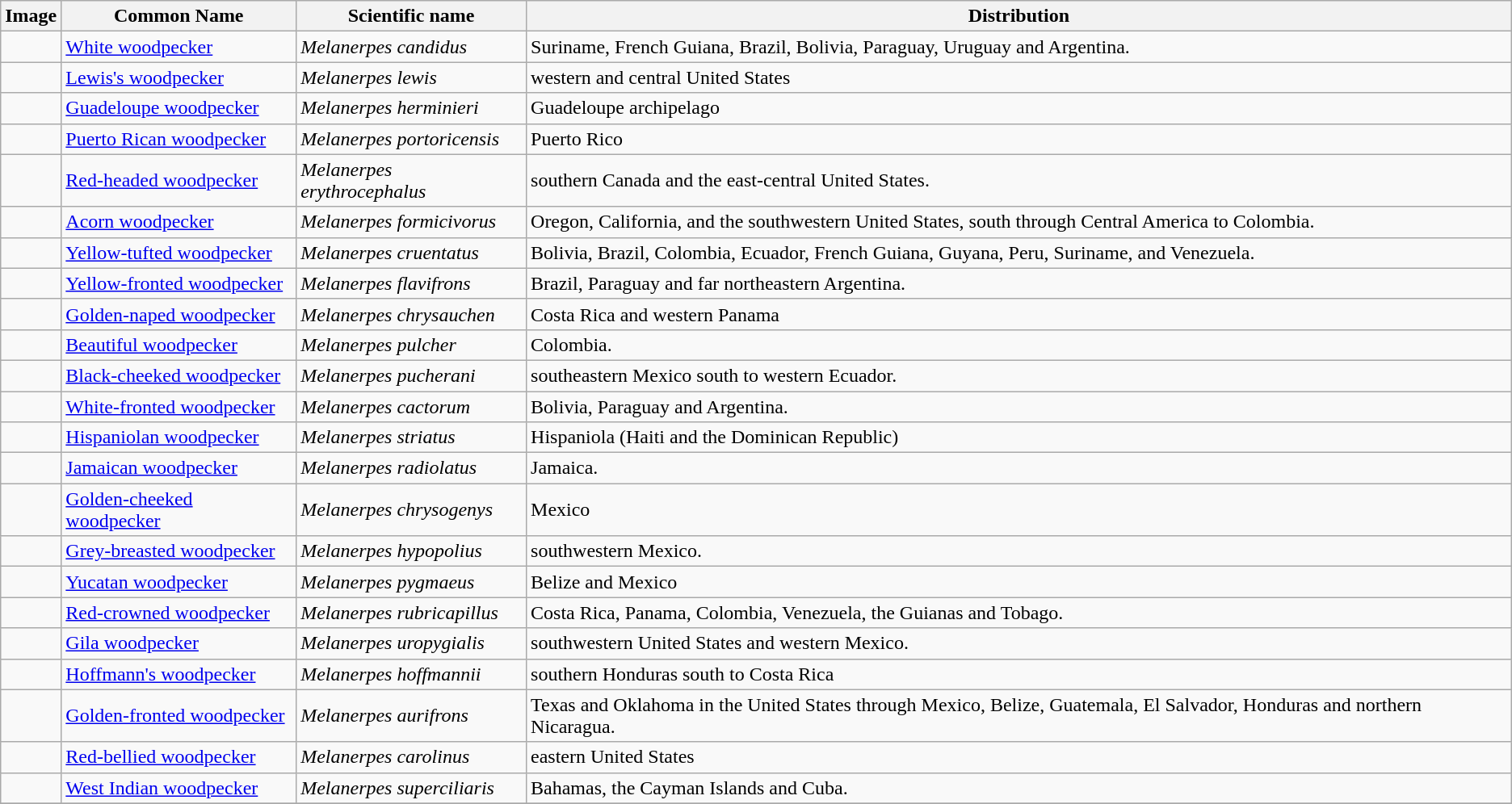<table class="wikitable">
<tr>
<th>Image</th>
<th>Common Name</th>
<th>Scientific name</th>
<th>Distribution</th>
</tr>
<tr>
<td></td>
<td><a href='#'>White woodpecker</a></td>
<td><em>Melanerpes candidus</em></td>
<td>Suriname, French Guiana, Brazil, Bolivia, Paraguay, Uruguay and Argentina.</td>
</tr>
<tr>
<td></td>
<td><a href='#'>Lewis's woodpecker</a></td>
<td><em>Melanerpes lewis</em></td>
<td>western and central United States</td>
</tr>
<tr>
<td></td>
<td><a href='#'>Guadeloupe woodpecker</a></td>
<td><em>Melanerpes herminieri</em></td>
<td>Guadeloupe archipelago</td>
</tr>
<tr>
<td></td>
<td><a href='#'>Puerto Rican woodpecker</a></td>
<td><em>Melanerpes portoricensis</em></td>
<td>Puerto Rico</td>
</tr>
<tr>
<td></td>
<td><a href='#'>Red-headed woodpecker</a></td>
<td><em>Melanerpes erythrocephalus</em></td>
<td>southern Canada and the east-central United States.</td>
</tr>
<tr>
<td></td>
<td><a href='#'>Acorn woodpecker</a></td>
<td><em>Melanerpes formicivorus</em></td>
<td>Oregon, California, and the southwestern United States, south through Central America to Colombia.</td>
</tr>
<tr>
<td></td>
<td><a href='#'>Yellow-tufted woodpecker</a></td>
<td><em>Melanerpes cruentatus</em></td>
<td>Bolivia, Brazil, Colombia, Ecuador, French Guiana, Guyana, Peru, Suriname, and Venezuela.</td>
</tr>
<tr>
<td></td>
<td><a href='#'>Yellow-fronted woodpecker</a></td>
<td><em>Melanerpes flavifrons</em></td>
<td>Brazil, Paraguay and far northeastern Argentina.</td>
</tr>
<tr>
<td></td>
<td><a href='#'>Golden-naped woodpecker</a></td>
<td><em>Melanerpes chrysauchen</em></td>
<td>Costa Rica and western Panama</td>
</tr>
<tr>
<td></td>
<td><a href='#'>Beautiful woodpecker</a></td>
<td><em>Melanerpes pulcher</em></td>
<td>Colombia.</td>
</tr>
<tr>
<td></td>
<td><a href='#'>Black-cheeked woodpecker</a></td>
<td><em>Melanerpes pucherani</em></td>
<td>southeastern Mexico south to western Ecuador.</td>
</tr>
<tr>
<td></td>
<td><a href='#'>White-fronted woodpecker</a></td>
<td><em>Melanerpes cactorum</em></td>
<td>Bolivia, Paraguay and Argentina.</td>
</tr>
<tr>
<td></td>
<td><a href='#'>Hispaniolan woodpecker</a></td>
<td><em>Melanerpes striatus</em></td>
<td>Hispaniola (Haiti and the Dominican Republic)</td>
</tr>
<tr>
<td></td>
<td><a href='#'>Jamaican woodpecker</a></td>
<td><em>Melanerpes radiolatus</em></td>
<td>Jamaica.</td>
</tr>
<tr>
<td></td>
<td><a href='#'>Golden-cheeked woodpecker</a></td>
<td><em>Melanerpes chrysogenys</em></td>
<td>Mexico</td>
</tr>
<tr>
<td></td>
<td><a href='#'>Grey-breasted woodpecker</a></td>
<td><em>Melanerpes hypopolius</em></td>
<td>southwestern Mexico.</td>
</tr>
<tr>
<td></td>
<td><a href='#'>Yucatan woodpecker</a></td>
<td><em>Melanerpes pygmaeus</em></td>
<td>Belize and Mexico</td>
</tr>
<tr>
<td></td>
<td><a href='#'>Red-crowned woodpecker</a></td>
<td><em>Melanerpes rubricapillus</em></td>
<td>Costa Rica, Panama, Colombia, Venezuela, the Guianas and Tobago.</td>
</tr>
<tr>
<td></td>
<td><a href='#'>Gila woodpecker</a></td>
<td><em>Melanerpes uropygialis</em></td>
<td>southwestern United States and western Mexico.</td>
</tr>
<tr>
<td></td>
<td><a href='#'>Hoffmann's woodpecker</a></td>
<td><em>Melanerpes hoffmannii</em></td>
<td>southern Honduras south to Costa Rica</td>
</tr>
<tr>
<td></td>
<td><a href='#'>Golden-fronted woodpecker</a></td>
<td><em>Melanerpes aurifrons</em></td>
<td>Texas and Oklahoma in the United States through Mexico, Belize, Guatemala, El Salvador, Honduras and northern Nicaragua.</td>
</tr>
<tr>
<td></td>
<td><a href='#'>Red-bellied woodpecker</a></td>
<td><em>Melanerpes carolinus</em></td>
<td>eastern United States</td>
</tr>
<tr>
<td></td>
<td><a href='#'>West Indian woodpecker</a></td>
<td><em>Melanerpes superciliaris</em></td>
<td>Bahamas, the Cayman Islands and Cuba.</td>
</tr>
<tr>
</tr>
</table>
